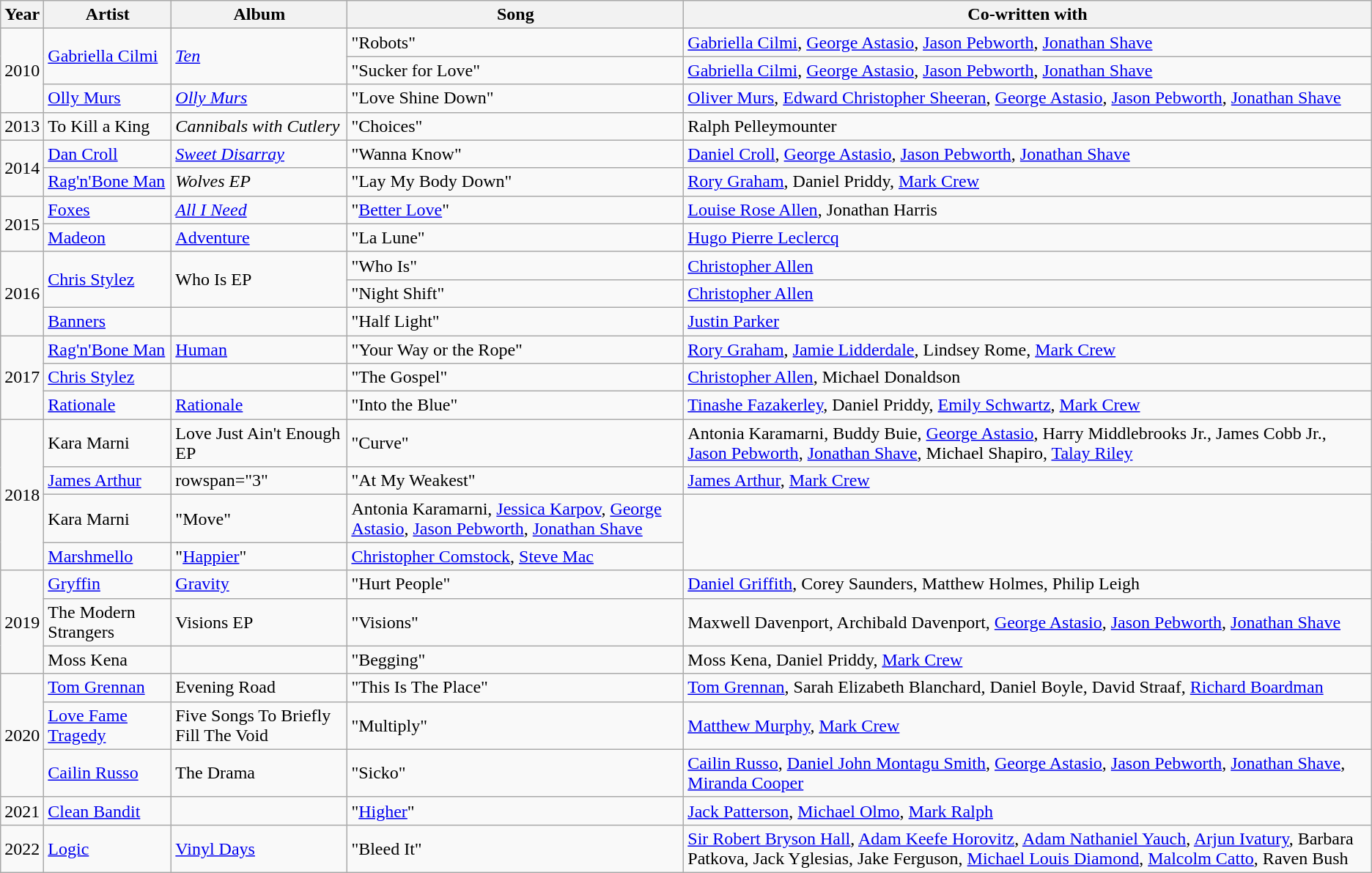<table class="wikitable">
<tr>
<th>Year</th>
<th>Artist</th>
<th>Album</th>
<th>Song</th>
<th>Co-written with</th>
</tr>
<tr>
<td rowspan="3">2010</td>
<td rowspan="2"><a href='#'>Gabriella Cilmi</a></td>
<td rowspan="2"><em><a href='#'>Ten</a></em></td>
<td>"Robots"</td>
<td><a href='#'>Gabriella Cilmi</a>, <a href='#'>George Astasio</a>, <a href='#'>Jason Pebworth</a>, <a href='#'>Jonathan Shave</a></td>
</tr>
<tr>
<td>"Sucker for Love"</td>
<td><a href='#'>Gabriella Cilmi</a>, <a href='#'>George Astasio</a>, <a href='#'>Jason Pebworth</a>, <a href='#'>Jonathan Shave</a></td>
</tr>
<tr>
<td><a href='#'>Olly Murs</a></td>
<td><em><a href='#'>Olly Murs</a></em></td>
<td>"Love Shine Down" </td>
<td><a href='#'>Oliver Murs</a>, <a href='#'>Edward Christopher Sheeran</a>, <a href='#'>George Astasio</a>, <a href='#'>Jason Pebworth</a>, <a href='#'>Jonathan Shave</a></td>
</tr>
<tr>
<td>2013</td>
<td>To Kill a King</td>
<td><em>Cannibals with Cutlery</em></td>
<td>"Choices"</td>
<td>Ralph Pelleymounter</td>
</tr>
<tr>
<td rowspan="2">2014</td>
<td><a href='#'>Dan Croll</a></td>
<td><em><a href='#'>Sweet Disarray</a></em></td>
<td>"Wanna Know"</td>
<td><a href='#'>Daniel Croll</a>, <a href='#'>George Astasio</a>, <a href='#'>Jason Pebworth</a>, <a href='#'>Jonathan Shave</a></td>
</tr>
<tr>
<td><a href='#'>Rag'n'Bone Man</a></td>
<td><em>Wolves EP</em></td>
<td>"Lay My Body Down"</td>
<td><a href='#'>Rory Graham</a>, Daniel Priddy, <a href='#'>Mark Crew</a></td>
</tr>
<tr>
<td rowspan="2">2015</td>
<td><a href='#'>Foxes</a></td>
<td><em><a href='#'>All I Need</a></em></td>
<td>"<a href='#'>Better Love</a>"</td>
<td><a href='#'>Louise Rose Allen</a>, Jonathan Harris</td>
</tr>
<tr>
<td><a href='#'>Madeon</a></td>
<td><a href='#'>Adventure</a><em></td>
<td>"La Lune"</td>
<td><a href='#'>Hugo Pierre Leclercq</a></td>
</tr>
<tr>
<td rowspan="3">2016</td>
<td rowspan="2"><a href='#'>Chris Stylez</a></td>
<td rowspan="2"></em>Who Is EP<em></td>
<td>"Who Is"</td>
<td><a href='#'>Christopher Allen</a></td>
</tr>
<tr>
<td>"Night Shift"</td>
<td><a href='#'>Christopher Allen</a></td>
</tr>
<tr>
<td><a href='#'>Banners</a></td>
<td></td>
<td>"Half Light"</td>
<td><a href='#'>Justin Parker</a></td>
</tr>
<tr>
<td rowspan="3">2017</td>
<td><a href='#'>Rag'n'Bone Man</a></td>
<td></em><a href='#'>Human</a><em></td>
<td>"Your Way or the Rope"</td>
<td><a href='#'>Rory Graham</a>, <a href='#'>Jamie Lidderdale</a>, Lindsey Rome, <a href='#'>Mark Crew</a></td>
</tr>
<tr>
<td><a href='#'>Chris Stylez</a></td>
<td></td>
<td>"The Gospel"</td>
<td><a href='#'>Christopher Allen</a>, Michael Donaldson</td>
</tr>
<tr>
<td><a href='#'>Rationale</a></td>
<td></em><a href='#'>Rationale</a><em></td>
<td>"Into the Blue"</td>
<td><a href='#'>Tinashe Fazakerley</a>, Daniel Priddy, <a href='#'>Emily Schwartz</a>, <a href='#'>Mark Crew</a></td>
</tr>
<tr>
<td rowspan="4">2018</td>
<td>Kara Marni</td>
<td></em>Love Just Ain't Enough EP<em></td>
<td>"Curve"</td>
<td>Antonia Karamarni, Buddy Buie, <a href='#'>George Astasio</a>, Harry Middlebrooks Jr., James Cobb Jr., <a href='#'>Jason Pebworth</a>, <a href='#'>Jonathan Shave</a>, Michael Shapiro, <a href='#'>Talay Riley</a></td>
</tr>
<tr>
<td><a href='#'>James Arthur</a></td>
<td>rowspan="3" </td>
<td>"At My Weakest"</td>
<td><a href='#'>James Arthur</a>, <a href='#'>Mark Crew</a></td>
</tr>
<tr>
<td>Kara Marni</td>
<td>"Move"</td>
<td>Antonia Karamarni, <a href='#'>Jessica Karpov</a>, <a href='#'>George Astasio</a>, <a href='#'>Jason Pebworth</a>, <a href='#'>Jonathan Shave</a></td>
</tr>
<tr>
<td><a href='#'>Marshmello</a></td>
<td>"<a href='#'>Happier</a>"<br></td>
<td><a href='#'>Christopher Comstock</a>, <a href='#'>Steve Mac</a></td>
</tr>
<tr>
<td rowspan="3">2019</td>
<td><a href='#'>Gryffin</a></td>
<td></em><a href='#'>Gravity</a><em></td>
<td>"Hurt People"<br></td>
<td><a href='#'>Daniel Griffith</a>, Corey Saunders, Matthew Holmes, Philip Leigh</td>
</tr>
<tr>
<td>The Modern Strangers</td>
<td></em>Visions EP<em></td>
<td>"Visions"</td>
<td>Maxwell Davenport, Archibald Davenport, <a href='#'>George Astasio</a>, <a href='#'>Jason Pebworth</a>, <a href='#'>Jonathan Shave</a></td>
</tr>
<tr>
<td>Moss Kena</td>
<td></td>
<td>"Begging"</td>
<td>Moss Kena, Daniel Priddy, <a href='#'>Mark Crew</a></td>
</tr>
<tr>
<td rowspan="3">2020</td>
<td><a href='#'>Tom Grennan</a></td>
<td></em>Evening Road<em></td>
<td>"This Is The Place"</td>
<td><a href='#'>Tom Grennan</a>, Sarah Elizabeth Blanchard, Daniel Boyle, David Straaf, <a href='#'>Richard Boardman</a></td>
</tr>
<tr>
<td><a href='#'>Love Fame Tragedy</a></td>
<td></em>Five Songs To Briefly Fill The Void<em></td>
<td>"Multiply"<br></td>
<td><a href='#'>Matthew Murphy</a>, <a href='#'>Mark Crew</a></td>
</tr>
<tr>
<td><a href='#'>Cailin Russo</a></td>
<td></em>The Drama<em></td>
<td>"Sicko"</td>
<td><a href='#'>Cailin Russo</a>, <a href='#'>Daniel John Montagu Smith</a>, <a href='#'>George Astasio</a>, <a href='#'>Jason Pebworth</a>, <a href='#'>Jonathan Shave</a>, <a href='#'>Miranda Cooper</a></td>
</tr>
<tr>
<td>2021</td>
<td><a href='#'>Clean Bandit</a></td>
<td></td>
<td>"<a href='#'>Higher</a>"<br></td>
<td><a href='#'>Jack Patterson</a>, <a href='#'>Michael Olmo</a>, <a href='#'>Mark Ralph</a></td>
</tr>
<tr>
<td>2022</td>
<td><a href='#'>Logic</a></td>
<td><a href='#'>Vinyl Days</a></td>
<td>"Bleed It"</td>
<td><a href='#'>Sir Robert Bryson Hall</a>, <a href='#'>Adam Keefe Horovitz</a>, <a href='#'>Adam Nathaniel Yauch</a>, <a href='#'>Arjun Ivatury</a>, Barbara Patkova, Jack Yglesias, Jake Ferguson, <a href='#'>Michael Louis Diamond</a>, <a href='#'>Malcolm Catto</a>, Raven Bush</td>
</tr>
</table>
